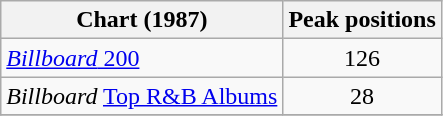<table class="wikitable">
<tr>
<th>Chart (1987)</th>
<th>Peak positions</th>
</tr>
<tr>
<td><a href='#'><em>Billboard</em> 200</a></td>
<td align=center>126</td>
</tr>
<tr>
<td><em>Billboard</em> <a href='#'>Top R&B Albums</a></td>
<td align=center>28</td>
</tr>
<tr>
</tr>
</table>
